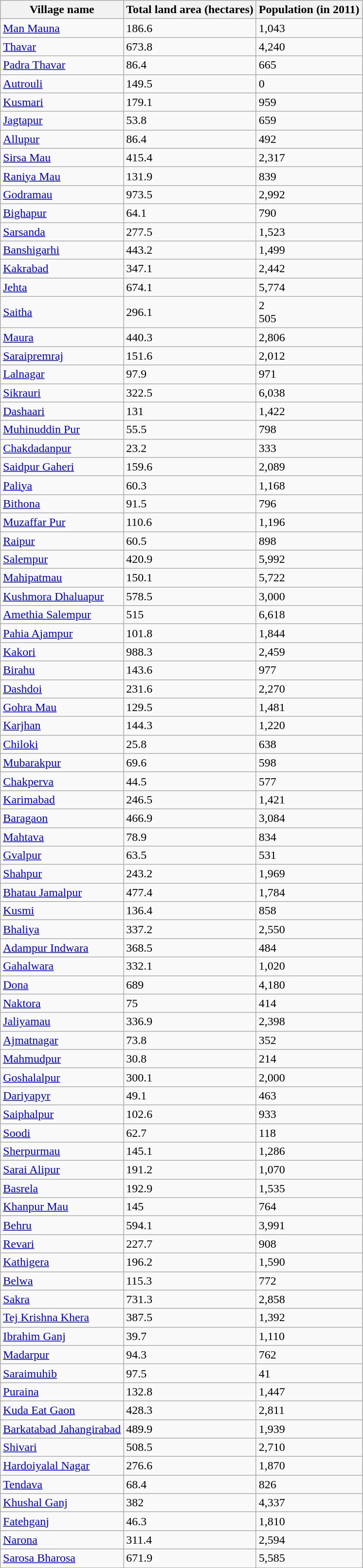<table class="wikitable sortable">
<tr>
<th>Village name</th>
<th>Total land area (hectares)</th>
<th>Population (in 2011)</th>
</tr>
<tr>
<td><a href='#'>Man Mauna</a></td>
<td>186.6</td>
<td>1,043</td>
</tr>
<tr>
<td><a href='#'>Thavar</a></td>
<td>673.8</td>
<td>4,240</td>
</tr>
<tr>
<td><a href='#'>Padra Thavar</a></td>
<td>86.4</td>
<td>665</td>
</tr>
<tr>
<td><a href='#'>Autrouli</a></td>
<td>149.5</td>
<td>0</td>
</tr>
<tr>
<td><a href='#'>Kusmari</a></td>
<td>179.1</td>
<td>959</td>
</tr>
<tr>
<td><a href='#'>Jagtapur</a></td>
<td>53.8</td>
<td>659</td>
</tr>
<tr>
<td><a href='#'>Allupur</a></td>
<td>86.4</td>
<td>492</td>
</tr>
<tr>
<td><a href='#'>Sirsa Mau</a></td>
<td>415.4</td>
<td>2,317</td>
</tr>
<tr>
<td><a href='#'>Raniya Mau</a></td>
<td>131.9</td>
<td>839</td>
</tr>
<tr>
<td><a href='#'>Godramau</a></td>
<td>973.5</td>
<td>2,992</td>
</tr>
<tr>
<td><a href='#'>Bighapur</a></td>
<td>64.1</td>
<td>790</td>
</tr>
<tr>
<td><a href='#'>Sarsanda</a></td>
<td>277.5</td>
<td>1,523</td>
</tr>
<tr>
<td><a href='#'>Banshigarhi</a></td>
<td>443.2</td>
<td>1,499</td>
</tr>
<tr>
<td><a href='#'>Kakrabad</a></td>
<td>347.1</td>
<td>2,442</td>
</tr>
<tr>
<td><a href='#'>Jehta</a></td>
<td>674.1</td>
<td>5,774</td>
</tr>
<tr>
<td><a href='#'>Saitha</a></td>
<td>296.1</td>
<td>2<br>505</td>
</tr>
<tr>
<td><a href='#'>Maura</a></td>
<td>440.3</td>
<td>2,806</td>
</tr>
<tr>
<td><a href='#'>Saraipremraj</a></td>
<td>151.6</td>
<td>2,012</td>
</tr>
<tr>
<td><a href='#'>Lalnagar</a></td>
<td>97.9</td>
<td>971</td>
</tr>
<tr>
<td><a href='#'>Sikrauri</a></td>
<td>322.5</td>
<td>6,038</td>
</tr>
<tr>
<td><a href='#'>Dashaari</a></td>
<td>131</td>
<td>1,422</td>
</tr>
<tr>
<td><a href='#'>Muhinuddin Pur</a></td>
<td>55.5</td>
<td>798</td>
</tr>
<tr>
<td><a href='#'>Chakdadanpur</a></td>
<td>23.2</td>
<td>333</td>
</tr>
<tr>
<td><a href='#'>Saidpur Gaheri</a></td>
<td>159.6</td>
<td>2,089</td>
</tr>
<tr>
<td><a href='#'>Paliya</a></td>
<td>60.3</td>
<td>1,168</td>
</tr>
<tr>
<td><a href='#'>Bithona</a></td>
<td>91.5</td>
<td>796</td>
</tr>
<tr>
<td><a href='#'>Muzaffar Pur</a></td>
<td>110.6</td>
<td>1,196</td>
</tr>
<tr>
<td><a href='#'>Raipur</a></td>
<td>60.5</td>
<td>898</td>
</tr>
<tr>
<td><a href='#'>Salempur</a></td>
<td>420.9</td>
<td>5,992</td>
</tr>
<tr>
<td><a href='#'>Mahipatmau</a></td>
<td>150.1</td>
<td>5,722</td>
</tr>
<tr>
<td><a href='#'>Kushmora Dhaluapur</a></td>
<td>578.5</td>
<td>3,000</td>
</tr>
<tr>
<td><a href='#'>Amethia Salempur</a></td>
<td>515</td>
<td>6,618</td>
</tr>
<tr>
<td><a href='#'>Pahia Ajampur</a></td>
<td>101.8</td>
<td>1,844</td>
</tr>
<tr>
<td><a href='#'>Kakori</a></td>
<td>988.3</td>
<td>2,459</td>
</tr>
<tr>
<td><a href='#'>Birahu</a></td>
<td>143.6</td>
<td>977</td>
</tr>
<tr>
<td><a href='#'>Dashdoi</a></td>
<td>231.6</td>
<td>2,270</td>
</tr>
<tr>
<td><a href='#'>Gohra Mau</a></td>
<td>129.5</td>
<td>1,481</td>
</tr>
<tr>
<td><a href='#'>Karjhan</a></td>
<td>144.3</td>
<td>1,220</td>
</tr>
<tr>
<td><a href='#'>Chiloki</a></td>
<td>25.8</td>
<td>638</td>
</tr>
<tr>
<td><a href='#'>Mubarakpur</a></td>
<td>69.6</td>
<td>598</td>
</tr>
<tr>
<td><a href='#'>Chakperva</a></td>
<td>44.5</td>
<td>577</td>
</tr>
<tr>
<td><a href='#'>Karimabad</a></td>
<td>246.5</td>
<td>1,421</td>
</tr>
<tr>
<td><a href='#'>Baragaon</a></td>
<td>466.9</td>
<td>3,084</td>
</tr>
<tr>
<td><a href='#'>Mahtava</a></td>
<td>78.9</td>
<td>834</td>
</tr>
<tr>
<td><a href='#'>Gvalpur</a></td>
<td>63.5</td>
<td>531</td>
</tr>
<tr>
<td><a href='#'>Shahpur</a></td>
<td>243.2</td>
<td>1,969</td>
</tr>
<tr>
<td><a href='#'>Bhatau Jamalpur</a></td>
<td>477.4</td>
<td>1,784</td>
</tr>
<tr>
<td><a href='#'>Kusmi</a></td>
<td>136.4</td>
<td>858</td>
</tr>
<tr>
<td><a href='#'>Bhaliya</a></td>
<td>337.2</td>
<td>2,550</td>
</tr>
<tr>
<td><a href='#'>Adampur Indwara</a></td>
<td>368.5</td>
<td>484</td>
</tr>
<tr>
<td><a href='#'>Gahalwara</a></td>
<td>332.1</td>
<td>1,020</td>
</tr>
<tr>
<td><a href='#'>Dona</a></td>
<td>689</td>
<td>4,180</td>
</tr>
<tr>
<td><a href='#'>Naktora</a></td>
<td>75</td>
<td>414</td>
</tr>
<tr>
<td><a href='#'>Jaliyamau</a></td>
<td>336.9</td>
<td>2,398</td>
</tr>
<tr>
<td><a href='#'>Ajmatnagar</a></td>
<td>73.8</td>
<td>352</td>
</tr>
<tr>
<td><a href='#'>Mahmudpur</a></td>
<td>30.8</td>
<td>214</td>
</tr>
<tr>
<td><a href='#'>Goshalalpur</a></td>
<td>300.1</td>
<td>2,000</td>
</tr>
<tr>
<td><a href='#'>Dariyapyr</a></td>
<td>49.1</td>
<td>463</td>
</tr>
<tr>
<td><a href='#'>Saiphalpur</a></td>
<td>102.6</td>
<td>933</td>
</tr>
<tr>
<td><a href='#'>Soodi</a></td>
<td>62.7</td>
<td>118</td>
</tr>
<tr>
<td><a href='#'>Sherpurmau</a></td>
<td>145.1</td>
<td>1,286</td>
</tr>
<tr>
<td><a href='#'>Sarai Alipur</a></td>
<td>191.2</td>
<td>1,070</td>
</tr>
<tr>
<td><a href='#'>Basrela</a></td>
<td>192.9</td>
<td>1,535</td>
</tr>
<tr>
<td><a href='#'>Khanpur Mau</a></td>
<td>145</td>
<td>764</td>
</tr>
<tr>
<td><a href='#'>Behru</a></td>
<td>594.1</td>
<td>3,991</td>
</tr>
<tr>
<td><a href='#'>Revari</a></td>
<td>227.7</td>
<td>908</td>
</tr>
<tr>
<td><a href='#'>Kathigera</a></td>
<td>196.2</td>
<td>1,590</td>
</tr>
<tr>
<td><a href='#'>Belwa</a></td>
<td>115.3</td>
<td>772</td>
</tr>
<tr>
<td><a href='#'>Sakra</a></td>
<td>731.3</td>
<td>2,858</td>
</tr>
<tr>
<td><a href='#'>Tej Krishna Khera</a></td>
<td>387.5</td>
<td>1,392</td>
</tr>
<tr>
<td><a href='#'>Ibrahim Ganj</a></td>
<td>39.7</td>
<td>1,110</td>
</tr>
<tr>
<td><a href='#'>Madarpur</a></td>
<td>94.3</td>
<td>762</td>
</tr>
<tr>
<td><a href='#'>Saraimuhib</a></td>
<td>97.5</td>
<td>41</td>
</tr>
<tr>
<td><a href='#'>Puraina</a></td>
<td>132.8</td>
<td>1,447</td>
</tr>
<tr>
<td><a href='#'>Kuda Eat Gaon</a></td>
<td>428.3</td>
<td>2,811</td>
</tr>
<tr>
<td><a href='#'>Barkatabad Jahangirabad</a></td>
<td>489.9</td>
<td>1,939</td>
</tr>
<tr>
<td><a href='#'>Shivari</a></td>
<td>508.5</td>
<td>2,710</td>
</tr>
<tr>
<td><a href='#'>Hardoiyalal Nagar</a></td>
<td>276.6</td>
<td>1,870</td>
</tr>
<tr>
<td><a href='#'>Tendava</a></td>
<td>68.4</td>
<td>826</td>
</tr>
<tr>
<td><a href='#'>Khushal Ganj</a></td>
<td>382</td>
<td>4,337</td>
</tr>
<tr>
<td><a href='#'>Fatehganj</a></td>
<td>46.3</td>
<td>1,810</td>
</tr>
<tr>
<td><a href='#'>Narona</a></td>
<td>311.4</td>
<td>2,594</td>
</tr>
<tr>
<td><a href='#'>Sarosa Bharosa</a></td>
<td>671.9</td>
<td>5,585</td>
</tr>
</table>
